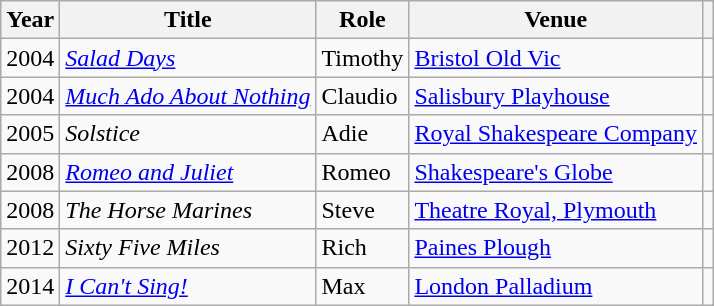<table class="wikitable">
<tr>
<th>Year</th>
<th>Title</th>
<th>Role</th>
<th>Venue</th>
<th></th>
</tr>
<tr>
<td>2004</td>
<td><em><a href='#'>Salad Days</a></em></td>
<td>Timothy</td>
<td><a href='#'>Bristol Old Vic</a></td>
<td></td>
</tr>
<tr>
<td>2004</td>
<td><em><a href='#'>Much Ado About Nothing</a></em></td>
<td>Claudio</td>
<td><a href='#'>Salisbury Playhouse</a></td>
<td></td>
</tr>
<tr>
<td>2005</td>
<td><em>Solstice</em></td>
<td>Adie</td>
<td><a href='#'>Royal Shakespeare Company</a></td>
<td></td>
</tr>
<tr>
<td>2008</td>
<td><em><a href='#'>Romeo and Juliet</a></em></td>
<td>Romeo</td>
<td><a href='#'>Shakespeare's Globe</a></td>
<td></td>
</tr>
<tr>
<td>2008</td>
<td><em>The Horse Marines</em></td>
<td>Steve</td>
<td><a href='#'>Theatre Royal, Plymouth</a></td>
<td></td>
</tr>
<tr>
<td>2012</td>
<td><em>Sixty Five Miles</em></td>
<td>Rich</td>
<td><a href='#'>Paines Plough</a></td>
<td></td>
</tr>
<tr>
<td>2014</td>
<td><em><a href='#'>I Can't Sing!</a></em></td>
<td>Max</td>
<td><a href='#'>London Palladium</a></td>
<td></td>
</tr>
</table>
